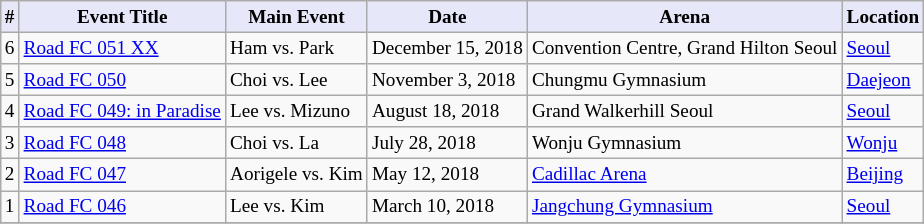<table class="sortable wikitable succession-box" style="margin:1.0em auto; font-size:80%;">
<tr>
<th style="background-color: #E6E8FA; color: #000000; text-align: center;" scope="col">#</th>
<th style="background-color: #E6E8FA; color: #000000; text-align: center;" scope="col">Event Title</th>
<th style="background-color: #E6E8FA; color: #000000; text-align: center;" scope="col">Main Event</th>
<th style="background-color: #E6E8FA; color: #000000; text-align: center;" scope="col">Date</th>
<th style="background-color: #E6E8FA; color: #000000; text-align: center;" scope="col">Arena</th>
<th style="background-color: #E6E8FA; color: #000000; text-align: center;" scope="col">Location</th>
</tr>
<tr>
<td align="center">6</td>
<td><a href='#'>Road FC 051 XX</a></td>
<td>Ham vs. Park</td>
<td>December 15, 2018</td>
<td>Convention Centre, Grand Hilton Seoul</td>
<td> <a href='#'>Seoul</a></td>
</tr>
<tr>
<td align="center">5</td>
<td><a href='#'>Road FC 050</a></td>
<td>Choi vs. Lee</td>
<td>November 3, 2018</td>
<td>Chungmu Gymnasium</td>
<td> <a href='#'>Daejeon</a></td>
</tr>
<tr>
<td align="center">4</td>
<td><a href='#'>Road FC 049: in Paradise</a></td>
<td>Lee vs. Mizuno</td>
<td>August 18, 2018</td>
<td>Grand Walkerhill Seoul</td>
<td> <a href='#'>Seoul</a></td>
</tr>
<tr>
<td align="center">3</td>
<td><a href='#'>Road FC 048</a></td>
<td>Choi vs. La</td>
<td>July 28, 2018</td>
<td>Wonju Gymnasium</td>
<td> <a href='#'>Wonju</a></td>
</tr>
<tr>
<td align="center">2</td>
<td><a href='#'>Road FC 047</a></td>
<td>Aorigele vs. Kim</td>
<td>May 12, 2018</td>
<td><a href='#'>Cadillac Arena</a></td>
<td> <a href='#'>Beijing</a></td>
</tr>
<tr>
<td align="center">1</td>
<td><a href='#'>Road FC 046</a></td>
<td>Lee vs. Kim</td>
<td>March 10, 2018</td>
<td><a href='#'>Jangchung Gymnasium</a></td>
<td> <a href='#'>Seoul</a></td>
</tr>
<tr>
</tr>
</table>
